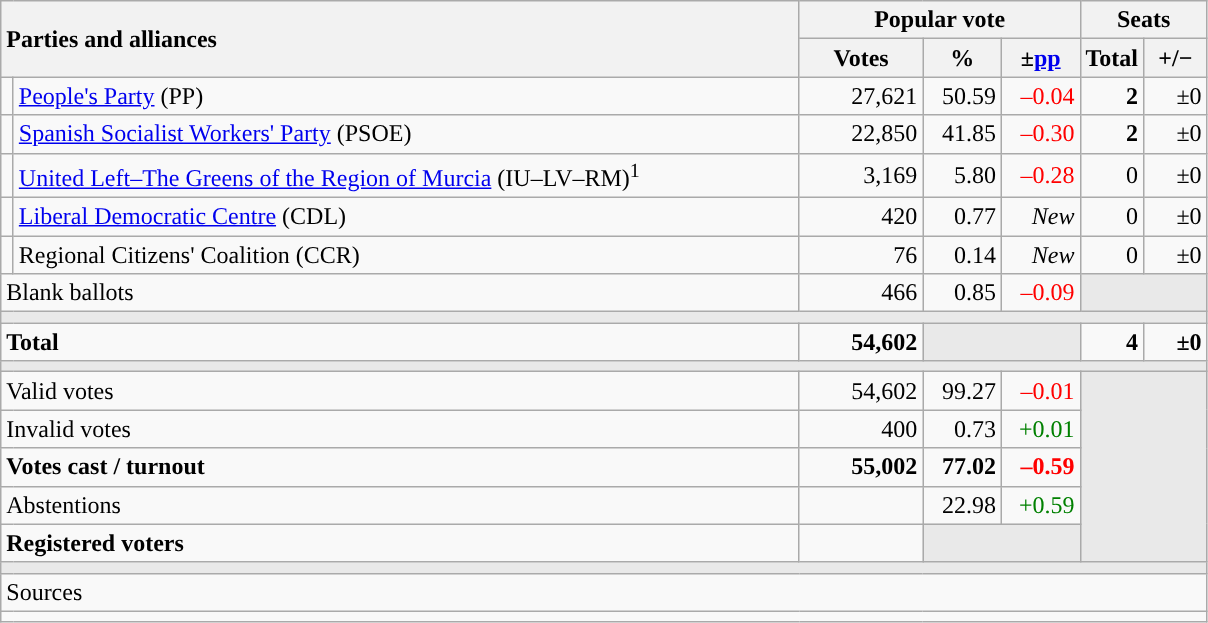<table class="wikitable" style="text-align:right;">
<tr>
<th style="text-align:left;" rowspan="2" colspan="2" width="525">Parties and alliances</th>
<th colspan="3">Popular vote</th>
<th colspan="2">Seats</th>
</tr>
<tr>
<th width="75">Votes</th>
<th width="45">%</th>
<th width="45">±<a href='#'>pp</a></th>
<th width="35">Total</th>
<th width="35">+/−</th>
</tr>
<tr>
<td width="1" style="color:inherit;background:"></td>
<td align="left"><a href='#'>People's Party</a> (PP)</td>
<td>27,621</td>
<td>50.59</td>
<td style="color:red;">–0.04</td>
<td><strong>2</strong></td>
<td>±0</td>
</tr>
<tr>
<td style="color:inherit;background:"></td>
<td align="left"><a href='#'>Spanish Socialist Workers' Party</a> (PSOE)</td>
<td>22,850</td>
<td>41.85</td>
<td style="color:red;">–0.30</td>
<td><strong>2</strong></td>
<td>±0</td>
</tr>
<tr>
<td style="color:inherit;background:"></td>
<td align="left"><a href='#'>United Left–The Greens of the Region of Murcia</a> (IU–LV–RM)<sup>1</sup></td>
<td>3,169</td>
<td>5.80</td>
<td style="color:red;">–0.28</td>
<td>0</td>
<td>±0</td>
</tr>
<tr>
<td style="color:inherit;background:"></td>
<td align="left"><a href='#'>Liberal Democratic Centre</a> (CDL)</td>
<td>420</td>
<td>0.77</td>
<td><em>New</em></td>
<td>0</td>
<td>±0</td>
</tr>
<tr>
<td style="color:inherit;background:"></td>
<td align="left">Regional Citizens' Coalition (CCR)</td>
<td>76</td>
<td>0.14</td>
<td><em>New</em></td>
<td>0</td>
<td>±0</td>
</tr>
<tr>
<td align="left" colspan="2">Blank ballots</td>
<td>466</td>
<td>0.85</td>
<td style="color:red;">–0.09</td>
<td bgcolor="#E9E9E9" colspan="2"></td>
</tr>
<tr>
<td colspan="7" bgcolor="#E9E9E9"></td>
</tr>
<tr style="font-weight:bold;">
<td align="left" colspan="2">Total</td>
<td>54,602</td>
<td bgcolor="#E9E9E9" colspan="2"></td>
<td>4</td>
<td>±0</td>
</tr>
<tr>
<td colspan="7" bgcolor="#E9E9E9"></td>
</tr>
<tr>
<td align="left" colspan="2">Valid votes</td>
<td>54,602</td>
<td>99.27</td>
<td style="color:red;">–0.01</td>
<td bgcolor="#E9E9E9" colspan="2" rowspan="5"></td>
</tr>
<tr>
<td align="left" colspan="2">Invalid votes</td>
<td>400</td>
<td>0.73</td>
<td style="color:green;">+0.01</td>
</tr>
<tr style="font-weight:bold;">
<td align="left" colspan="2">Votes cast / turnout</td>
<td>55,002</td>
<td>77.02</td>
<td style="color:red;">–0.59</td>
</tr>
<tr>
<td align="left" colspan="2">Abstentions</td>
<td></td>
<td>22.98</td>
<td style="color:green;">+0.59</td>
</tr>
<tr style="font-weight:bold;">
<td align="left" colspan="2">Registered voters</td>
<td></td>
<td bgcolor="#E9E9E9" colspan="2"></td>
</tr>
<tr>
<td colspan="7" bgcolor="#E9E9E9"></td>
</tr>
<tr>
<td align="left" colspan="7">Sources</td>
</tr>
<tr>
<td colspan="7" style="text-align:left; max-width:790px;"></td>
</tr>
</table>
